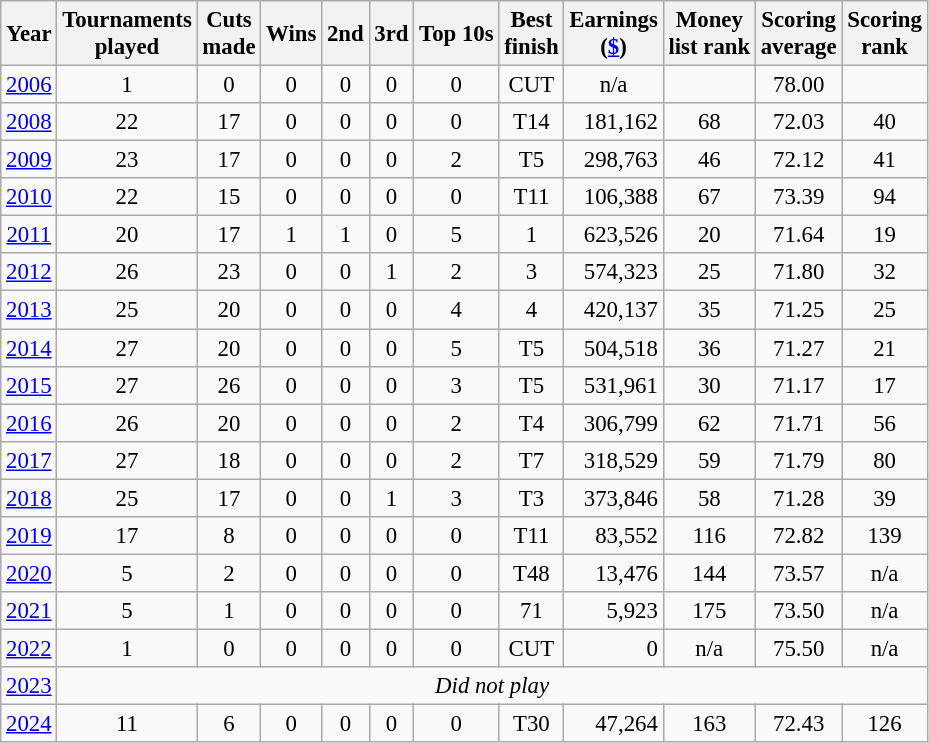<table class="wikitable" style="text-align:center; font-size: 95%;">
<tr>
<th>Year</th>
<th>Tournaments <br>played</th>
<th>Cuts <br>made</th>
<th>Wins</th>
<th>2nd</th>
<th>3rd</th>
<th>Top 10s</th>
<th>Best <br>finish</th>
<th>Earnings<br> (<a href='#'>$</a>)</th>
<th>Money <br>list rank</th>
<th>Scoring <br>average</th>
<th>Scoring<br>rank</th>
</tr>
<tr>
<td><a href='#'>2006</a></td>
<td>1</td>
<td>0</td>
<td>0</td>
<td>0</td>
<td>0</td>
<td>0</td>
<td>CUT</td>
<td>n/a</td>
<td></td>
<td>78.00</td>
<td></td>
</tr>
<tr>
<td><a href='#'>2008</a></td>
<td>22</td>
<td>17</td>
<td>0</td>
<td>0</td>
<td>0</td>
<td>0</td>
<td>T14</td>
<td align=right>181,162</td>
<td>68</td>
<td>72.03</td>
<td>40</td>
</tr>
<tr>
<td><a href='#'>2009</a></td>
<td>23</td>
<td>17</td>
<td>0</td>
<td>0</td>
<td>0</td>
<td>2</td>
<td>T5</td>
<td align=right>298,763</td>
<td>46</td>
<td>72.12</td>
<td>41</td>
</tr>
<tr>
<td><a href='#'>2010</a></td>
<td>22</td>
<td>15</td>
<td>0</td>
<td>0</td>
<td>0</td>
<td>0</td>
<td>T11</td>
<td align=right>106,388</td>
<td>67</td>
<td>73.39</td>
<td>94</td>
</tr>
<tr>
<td><a href='#'>2011</a></td>
<td>20</td>
<td>17</td>
<td>1</td>
<td>1</td>
<td>0</td>
<td>5</td>
<td>1</td>
<td align=right>623,526</td>
<td>20</td>
<td>71.64</td>
<td>19</td>
</tr>
<tr>
<td><a href='#'>2012</a></td>
<td>26</td>
<td>23</td>
<td>0</td>
<td>0</td>
<td>1</td>
<td>2</td>
<td>3</td>
<td align=right>574,323</td>
<td>25</td>
<td>71.80</td>
<td>32</td>
</tr>
<tr>
<td><a href='#'>2013</a></td>
<td>25</td>
<td>20</td>
<td>0</td>
<td>0</td>
<td>0</td>
<td>4</td>
<td>4</td>
<td align=right>420,137</td>
<td>35</td>
<td>71.25</td>
<td>25</td>
</tr>
<tr>
<td><a href='#'>2014</a></td>
<td>27</td>
<td>20</td>
<td>0</td>
<td>0</td>
<td>0</td>
<td>5</td>
<td>T5</td>
<td align=right>504,518</td>
<td>36</td>
<td>71.27</td>
<td>21</td>
</tr>
<tr>
<td><a href='#'>2015</a></td>
<td>27</td>
<td>26</td>
<td>0</td>
<td>0</td>
<td>0</td>
<td>3</td>
<td>T5</td>
<td align=right>531,961</td>
<td>30</td>
<td>71.17</td>
<td>17</td>
</tr>
<tr>
<td><a href='#'>2016</a></td>
<td>26</td>
<td>20</td>
<td>0</td>
<td>0</td>
<td>0</td>
<td>2</td>
<td>T4</td>
<td align=right>306,799</td>
<td>62</td>
<td>71.71</td>
<td>56</td>
</tr>
<tr>
<td><a href='#'>2017</a></td>
<td>27</td>
<td>18</td>
<td>0</td>
<td>0</td>
<td>0</td>
<td>2</td>
<td>T7</td>
<td align=right>318,529</td>
<td>59</td>
<td>71.79</td>
<td>80</td>
</tr>
<tr>
<td><a href='#'>2018</a></td>
<td>25</td>
<td>17</td>
<td>0</td>
<td>0</td>
<td>1</td>
<td>3</td>
<td>T3</td>
<td align=right>373,846</td>
<td>58</td>
<td>71.28</td>
<td>39</td>
</tr>
<tr>
<td><a href='#'>2019</a></td>
<td>17</td>
<td>8</td>
<td>0</td>
<td>0</td>
<td>0</td>
<td>0</td>
<td>T11</td>
<td align=right>83,552</td>
<td>116</td>
<td>72.82</td>
<td>139</td>
</tr>
<tr>
<td><a href='#'>2020</a></td>
<td>5</td>
<td>2</td>
<td>0</td>
<td>0</td>
<td>0</td>
<td>0</td>
<td>T48</td>
<td align=right>13,476</td>
<td>144</td>
<td>73.57</td>
<td>n/a</td>
</tr>
<tr>
<td><a href='#'>2021</a></td>
<td>5</td>
<td>1</td>
<td>0</td>
<td>0</td>
<td>0</td>
<td>0</td>
<td>71</td>
<td align=right>5,923</td>
<td>175</td>
<td>73.50</td>
<td>n/a</td>
</tr>
<tr>
<td><a href='#'>2022</a></td>
<td>1</td>
<td>0</td>
<td>0</td>
<td>0</td>
<td>0</td>
<td>0</td>
<td>CUT</td>
<td align=right>0</td>
<td>n/a</td>
<td>75.50</td>
<td>n/a</td>
</tr>
<tr>
<td><a href='#'>2023</a></td>
<td colspan=11><em>Did not play</em></td>
</tr>
<tr>
<td><a href='#'>2024</a></td>
<td>11</td>
<td>6</td>
<td>0</td>
<td>0</td>
<td>0</td>
<td>0</td>
<td>T30</td>
<td align=right>47,264</td>
<td>163</td>
<td>72.43</td>
<td>126</td>
</tr>
</table>
